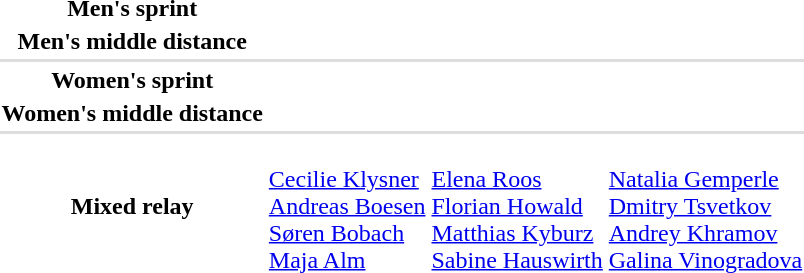<table>
<tr>
<th scope="row">Men's sprint</th>
<td></td>
<td></td>
<td></td>
</tr>
<tr>
<th scope="row">Men's middle distance</th>
<td></td>
<td></td>
<td></td>
</tr>
<tr bgcolor=#DDDDDD>
<td colspan=4></td>
</tr>
<tr>
<th scope="row">Women's sprint</th>
<td></td>
<td></td>
<td></td>
</tr>
<tr>
<th scope="row">Women's middle distance</th>
<td></td>
<td></td>
<td></td>
</tr>
<tr bgcolor=#DDDDDD>
<td colspan=4></td>
</tr>
<tr>
<th scope="row">Mixed relay</th>
<td><br><a href='#'>Cecilie Klysner</a><br><a href='#'>Andreas Boesen</a><br><a href='#'>Søren Bobach</a><br><a href='#'>Maja Alm</a></td>
<td><br><a href='#'>Elena Roos</a><br><a href='#'>Florian Howald</a><br><a href='#'>Matthias Kyburz</a><br><a href='#'>Sabine Hauswirth</a></td>
<td><br><a href='#'>Natalia Gemperle</a><br><a href='#'>Dmitry Tsvetkov</a><br><a href='#'>Andrey Khramov</a><br><a href='#'>Galina Vinogradova</a></td>
</tr>
</table>
